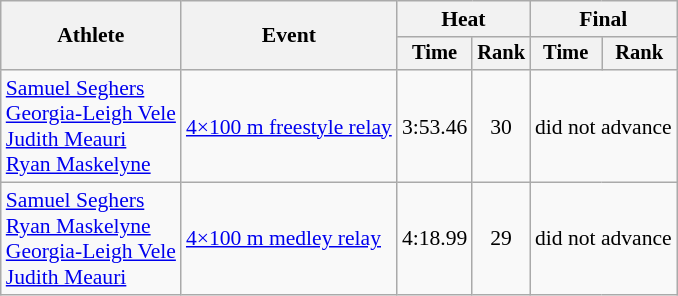<table class="wikitable" style="text-align:center; font-size:90%">
<tr>
<th rowspan=2>Athlete</th>
<th rowspan=2>Event</th>
<th colspan=2>Heat</th>
<th colspan=2>Final</th>
</tr>
<tr style="font-size:95%">
<th>Time</th>
<th>Rank</th>
<th>Time</th>
<th>Rank</th>
</tr>
<tr>
<td align=left><a href='#'>Samuel Seghers</a><br><a href='#'>Georgia-Leigh Vele</a><br><a href='#'>Judith Meauri</a><br><a href='#'>Ryan Maskelyne</a></td>
<td align=left><a href='#'>4×100 m freestyle relay</a></td>
<td>3:53.46</td>
<td>30</td>
<td colspan=2>did not advance</td>
</tr>
<tr>
<td align=left><a href='#'>Samuel Seghers</a><br><a href='#'>Ryan Maskelyne</a><br><a href='#'>Georgia-Leigh Vele</a><br><a href='#'>Judith Meauri</a></td>
<td align=left><a href='#'>4×100 m medley relay</a></td>
<td>4:18.99</td>
<td>29</td>
<td colspan=2>did not advance</td>
</tr>
</table>
